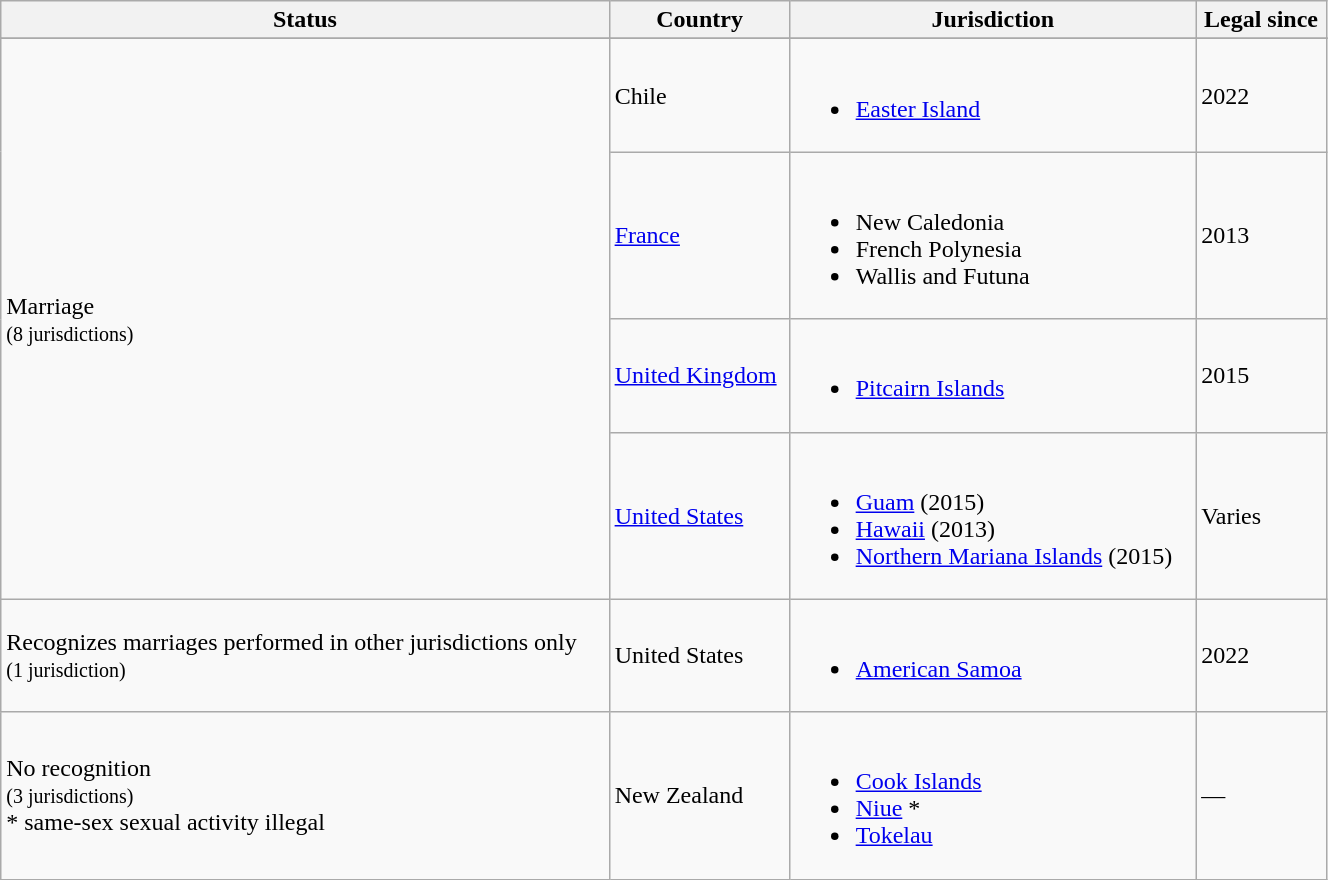<table class="wikitable" style="width:70%">
<tr>
<th>Status</th>
<th>Country</th>
<th>Jurisdiction</th>
<th>Legal since</th>
</tr>
<tr>
</tr>
<tr>
<td rowspan="5">Marriage<br><small>(8 jurisdictions)</small></td>
</tr>
<tr>
<td> Chile</td>
<td><br><ul><li> <a href='#'>Easter Island</a></li></ul></td>
<td>2022</td>
</tr>
<tr>
<td> <a href='#'>France</a></td>
<td><br><ul><li> New Caledonia</li><li> French Polynesia</li><li> Wallis and Futuna</li></ul></td>
<td>2013</td>
</tr>
<tr>
<td> <a href='#'>United Kingdom</a></td>
<td><br><ul><li> <a href='#'>Pitcairn Islands</a></li></ul></td>
<td>2015</td>
</tr>
<tr>
<td> <a href='#'>United States</a></td>
<td><br><ul><li> <a href='#'>Guam</a> (2015)</li><li> <a href='#'>Hawaii</a> (2013)</li><li> <a href='#'>Northern Mariana Islands</a> (2015)</li></ul></td>
<td>Varies</td>
</tr>
<tr>
<td>Recognizes marriages performed in other jurisdictions only<br><small>(1 jurisdiction)</small></td>
<td> United States</td>
<td><br><ul><li> <a href='#'>American Samoa</a></li></ul></td>
<td>2022</td>
</tr>
<tr>
<td rowspan=1>No recognition<br><small>(3 jurisdictions)</small><br>* same-sex sexual activity illegal</td>
<td> New Zealand</td>
<td><br><ul><li> <a href='#'>Cook Islands</a></li><li> <a href='#'>Niue</a> *</li><li> <a href='#'>Tokelau</a></li></ul></td>
<td>—</td>
</tr>
</table>
